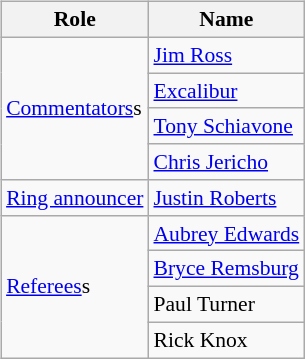<table class=wikitable style="font-size:90%; margin: 0.5em 0 0.5em 1em; float: right; clear: right;">
<tr>
<th>Role</th>
<th>Name</th>
</tr>
<tr>
<td rowspan=4><a href='#'>Commentators</a>s</td>
<td><a href='#'>Jim Ross</a></td>
</tr>
<tr>
<td><a href='#'>Excalibur</a></td>
</tr>
<tr>
<td><a href='#'>Tony Schiavone</a></td>
</tr>
<tr>
<td><a href='#'>Chris Jericho</a></td>
</tr>
<tr>
<td rowspan=1><a href='#'>Ring announcer</a></td>
<td><a href='#'>Justin Roberts</a></td>
</tr>
<tr>
<td rowspan=4><a href='#'>Referees</a>s</td>
<td><a href='#'>Aubrey Edwards</a></td>
</tr>
<tr>
<td><a href='#'>Bryce Remsburg</a></td>
</tr>
<tr>
<td>Paul Turner</td>
</tr>
<tr>
<td>Rick Knox</td>
</tr>
</table>
